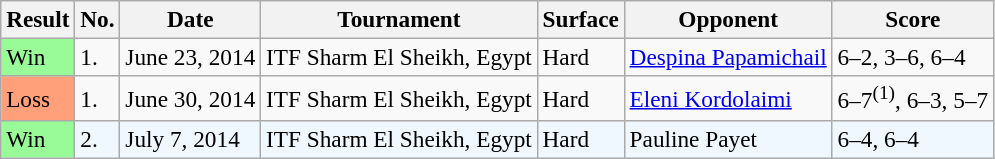<table class="sortable wikitable" style=font-size:97%>
<tr>
<th>Result</th>
<th class="unsortable">No.</th>
<th>Date</th>
<th>Tournament</th>
<th>Surface</th>
<th>Opponent</th>
<th class="unsortable">Score</th>
</tr>
<tr>
<td style="background:#98fb98;">Win</td>
<td>1.</td>
<td>June 23, 2014</td>
<td>ITF Sharm El Sheikh, Egypt</td>
<td>Hard</td>
<td> <a href='#'>Despina Papamichail</a></td>
<td>6–2, 3–6, 6–4</td>
</tr>
<tr>
<td style="background:#ffa07a;">Loss</td>
<td>1.</td>
<td>June 30, 2014</td>
<td>ITF Sharm El Sheikh, Egypt</td>
<td>Hard</td>
<td> <a href='#'>Eleni Kordolaimi</a></td>
<td>6–7<sup>(1)</sup>, 6–3, 5–7</td>
</tr>
<tr style="background:#f0f8ff;">
<td style="background:#98fb98;">Win</td>
<td>2.</td>
<td>July 7, 2014</td>
<td>ITF Sharm El Sheikh, Egypt</td>
<td>Hard</td>
<td> Pauline Payet</td>
<td>6–4, 6–4</td>
</tr>
</table>
